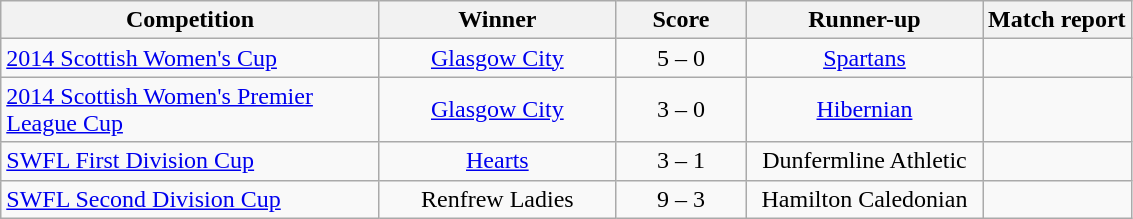<table class="wikitable" style="text-align:center">
<tr>
<th width=245>Competition</th>
<th width=150>Winner</th>
<th width=80>Score</th>
<th width=150>Runner-up</th>
<th>Match report</th>
</tr>
<tr>
<td align=left><a href='#'>2014 Scottish Women's Cup</a></td>
<td><a href='#'>Glasgow City</a></td>
<td>5 – 0</td>
<td><a href='#'>Spartans</a></td>
<td></td>
</tr>
<tr>
<td align=left><a href='#'>2014 Scottish Women's Premier League Cup</a></td>
<td><a href='#'>Glasgow City</a></td>
<td>3 – 0</td>
<td><a href='#'>Hibernian</a></td>
<td></td>
</tr>
<tr>
<td align=left><a href='#'>SWFL First Division Cup</a></td>
<td><a href='#'>Hearts</a></td>
<td>3 – 1</td>
<td>Dunfermline Athletic</td>
<td></td>
</tr>
<tr>
<td align=left><a href='#'>SWFL Second Division Cup</a></td>
<td>Renfrew Ladies</td>
<td>9 – 3</td>
<td>Hamilton Caledonian</td>
<td></td>
</tr>
</table>
